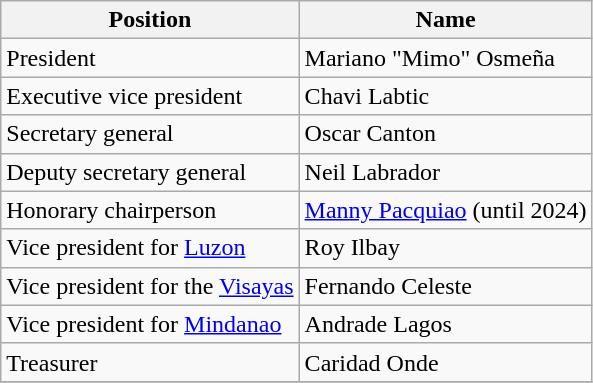<table class="wikitable">
<tr>
<th>Position</th>
<th>Name</th>
</tr>
<tr>
<td>President</td>
<td>Mariano "Mimo" Osmeña</td>
</tr>
<tr>
<td>Executive vice president</td>
<td>Chavi Labtic</td>
</tr>
<tr>
<td>Secretary general</td>
<td>Oscar Canton</td>
</tr>
<tr>
<td>Deputy secretary general</td>
<td>Neil Labrador</td>
</tr>
<tr>
<td>Honorary chairperson</td>
<td><a href='#'>Manny Pacquiao</a> (until 2024)</td>
</tr>
<tr>
<td>Vice president for <a href='#'>Luzon</a></td>
<td>Roy Ilbay</td>
</tr>
<tr>
<td>Vice president for the <a href='#'>Visayas</a></td>
<td>Fernando Celeste</td>
</tr>
<tr>
<td>Vice president for <a href='#'>Mindanao</a></td>
<td>Andrade Lagos</td>
</tr>
<tr>
<td>Treasurer</td>
<td>Caridad Onde</td>
</tr>
<tr>
</tr>
</table>
